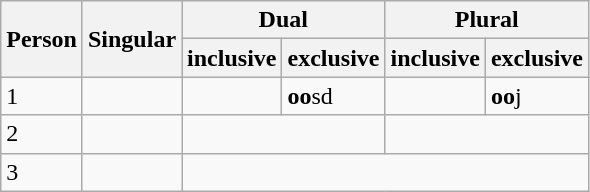<table class="wikitable">
<tr>
<th rowspan="2">Person</th>
<th rowspan="2">Singular</th>
<th colspan="2">Dual</th>
<th colspan="2">Plural</th>
</tr>
<tr>
<th>inclusive</th>
<th>exclusive</th>
<th>inclusive</th>
<th>exclusive</th>
</tr>
<tr>
<td>1</td>
<td></td>
<td></td>
<td><strong>o</strong><strong>o</strong>sd</td>
<td></td>
<td><strong>o</strong><strong>o</strong>j</td>
</tr>
<tr>
<td>2</td>
<td></td>
<td colspan="2"></td>
<td colspan="2"></td>
</tr>
<tr>
<td>3</td>
<td></td>
<td colspan="4"></td>
</tr>
</table>
